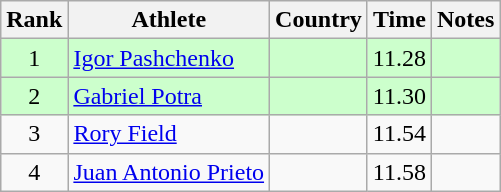<table class="wikitable sortable" style="text-align:center">
<tr>
<th>Rank</th>
<th>Athlete</th>
<th>Country</th>
<th>Time</th>
<th>Notes</th>
</tr>
<tr style="background:#cfc;">
<td>1</td>
<td align="left"><a href='#'>Igor Pashchenko</a></td>
<td align="left"></td>
<td>11.28</td>
<td></td>
</tr>
<tr style="background:#cfc;">
<td>2</td>
<td align="left"><a href='#'>Gabriel Potra</a></td>
<td align="left"></td>
<td>11.30</td>
<td></td>
</tr>
<tr>
<td>3</td>
<td align="left"><a href='#'>Rory Field</a></td>
<td align="left"></td>
<td>11.54</td>
<td></td>
</tr>
<tr>
<td>4</td>
<td align="left"><a href='#'>Juan Antonio Prieto</a></td>
<td align="left"></td>
<td>11.58</td>
<td></td>
</tr>
</table>
